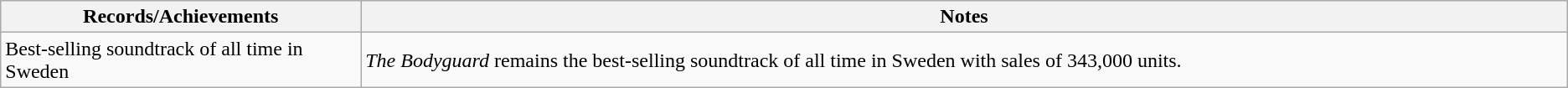<table class="wikitable sortable plainrowheaders">
<tr>
<th scope="col" width=20%>Records/Achievements</th>
<th scope="col" width=67%>Notes</th>
</tr>
<tr>
<td>Best-selling soundtrack of all time in Sweden</td>
<td><em>The Bodyguard</em> remains the best-selling soundtrack of all time in Sweden with sales of 343,000 units.</td>
</tr>
</table>
